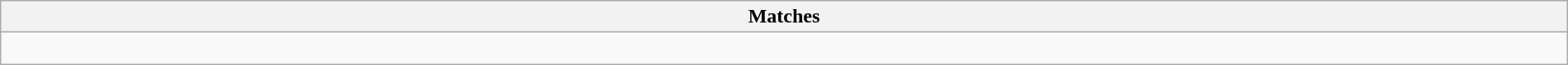<table class="wikitable collapsible collapsed" style="width:100%;">
<tr>
<th>Matches</th>
</tr>
<tr>
<td><br></td>
</tr>
</table>
